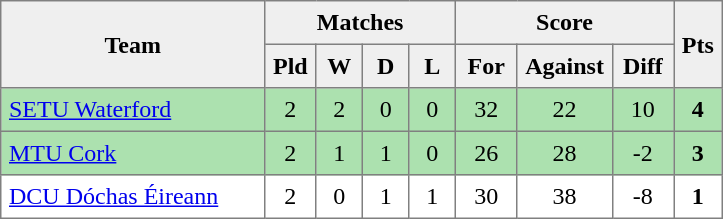<table style=border-collapse:collapse border=1 cellspacing=0 cellpadding=5>
<tr align=center bgcolor=#efefef>
<th rowspan=2 width=165>Team</th>
<th colspan=4>Matches</th>
<th colspan=3>Score</th>
<th rowspan=2width=20>Pts</th>
</tr>
<tr align=center bgcolor=#efefef>
<th width=20>Pld</th>
<th width=20>W</th>
<th width=20>D</th>
<th width=20>L</th>
<th width=30>For</th>
<th width=30>Against</th>
<th width=30>Diff</th>
</tr>
<tr align=center style="background:#ACE1AF;">
<td style="text-align:left;"><a href='#'>SETU Waterford</a></td>
<td>2</td>
<td>2</td>
<td>0</td>
<td>0</td>
<td>32</td>
<td>22</td>
<td>10</td>
<td><strong>4</strong></td>
</tr>
<tr align=center style="background:#ACE1AF;">
<td style="text-align:left;"><a href='#'>MTU Cork</a></td>
<td>2</td>
<td>1</td>
<td>1</td>
<td>0</td>
<td>26</td>
<td>28</td>
<td>-2</td>
<td><strong>3</strong></td>
</tr>
<tr align=center>
<td style="text-align:left;"><a href='#'>DCU Dóchas Éireann</a></td>
<td>2</td>
<td>0</td>
<td>1</td>
<td>1</td>
<td>30</td>
<td>38</td>
<td>-8</td>
<td><strong>1</strong></td>
</tr>
</table>
